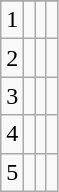<table class="wikitable sortable" style="text-align:center">
<tr>
</tr>
<tr>
<td>1</td>
<td></td>
<td></td>
<td></td>
</tr>
<tr>
<td>2</td>
<td></td>
<td></td>
<td></td>
</tr>
<tr>
<td>3</td>
<td></td>
<td></td>
<td></td>
</tr>
<tr>
<td>4</td>
<td></td>
<td></td>
<td></td>
</tr>
<tr>
<td>5</td>
<td></td>
<td></td>
<td></td>
</tr>
</table>
